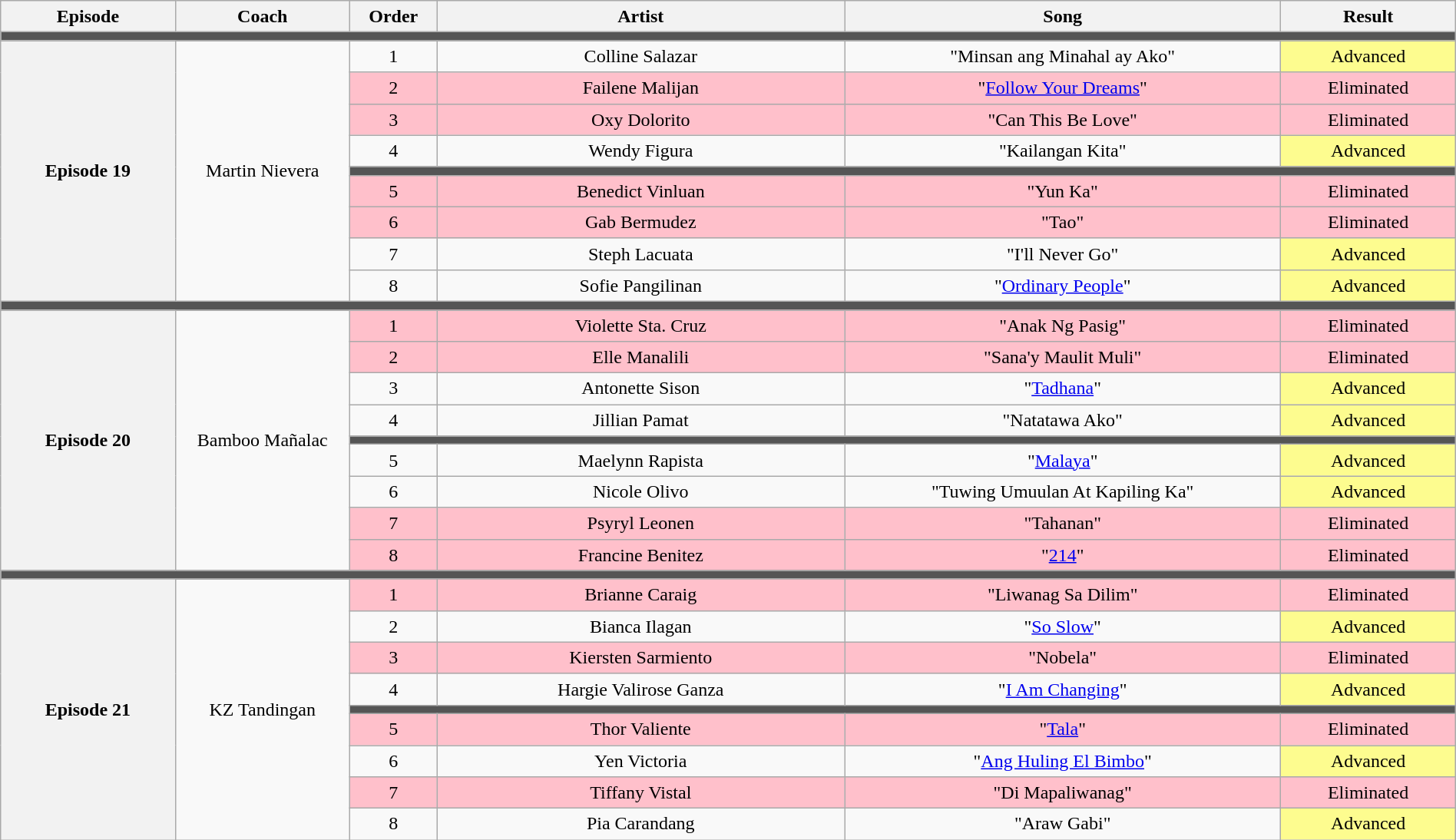<table class="wikitable" style="text-align:center; line-height:20px; width:100%;">
<tr>
<th width="12%">Episode</th>
<th width="12%">Coach</th>
<th width="06%">Order</th>
<th width="28%">Artist</th>
<th width="30%">Song</th>
<th width="15%">Result</th>
</tr>
<tr>
<th colspan="7" style="background:#555;"></th>
</tr>
<tr>
<th rowspan="9">Episode 19<br><small></small></th>
<td rowspan="9">Martin Nievera</td>
<td>1</td>
<td>Colline Salazar</td>
<td>"Minsan ang Minahal ay Ako"</td>
<td style="background:#fdfc8f;">Advanced</td>
</tr>
<tr style="background:pink">
<td>2</td>
<td>Failene Malijan</td>
<td>"<a href='#'>Follow Your Dreams</a>"</td>
<td>Eliminated</td>
</tr>
<tr style="background:pink">
<td>3</td>
<td>Oxy Dolorito</td>
<td>"Can This Be Love"</td>
<td>Eliminated</td>
</tr>
<tr>
<td>4</td>
<td>Wendy Figura</td>
<td>"Kailangan Kita"</td>
<td style="background:#fdfc8f;">Advanced</td>
</tr>
<tr>
<th colspan="6" style="background:#555;"></th>
</tr>
<tr style="background:pink">
<td>5</td>
<td>Benedict Vinluan</td>
<td>"Yun Ka"</td>
<td>Eliminated</td>
</tr>
<tr style="background:pink">
<td>6</td>
<td>Gab Bermudez</td>
<td>"Tao"</td>
<td>Eliminated</td>
</tr>
<tr>
<td>7</td>
<td>Steph Lacuata</td>
<td>"I'll Never Go"</td>
<td style="background:#fdfc8f;">Advanced</td>
</tr>
<tr>
<td>8</td>
<td>Sofie Pangilinan</td>
<td>"<a href='#'>Ordinary People</a>"</td>
<td style="background:#fdfc8f;">Advanced</td>
</tr>
<tr>
<th colspan="7" style="background:#555;"></th>
</tr>
<tr>
<th rowspan="9">Episode 20<br><small></small></th>
<td rowspan="9">Bamboo Mañalac</td>
<td style="background:pink">1</td>
<td style="background:pink">Violette Sta. Cruz</td>
<td style="background:pink">"Anak Ng Pasig"</td>
<td style="background:pink">Eliminated</td>
</tr>
<tr style="background:pink">
<td>2</td>
<td>Elle Manalili</td>
<td>"Sana'y Maulit Muli"</td>
<td>Eliminated</td>
</tr>
<tr>
<td>3</td>
<td>Antonette Sison</td>
<td>"<a href='#'>Tadhana</a>"</td>
<td style="background:#fdfc8f;">Advanced</td>
</tr>
<tr>
<td>4</td>
<td>Jillian Pamat</td>
<td>"Natatawa Ako"</td>
<td style="background:#fdfc8f;">Advanced</td>
</tr>
<tr>
<th colspan="6" style="background:#555;"></th>
</tr>
<tr>
<td>5</td>
<td>Maelynn Rapista</td>
<td>"<a href='#'>Malaya</a>"</td>
<td style="background:#fdfc8f;">Advanced</td>
</tr>
<tr>
<td>6</td>
<td>Nicole Olivo</td>
<td>"Tuwing Umuulan At Kapiling Ka"</td>
<td style="background:#fdfc8f;">Advanced</td>
</tr>
<tr style="background:pink">
<td>7</td>
<td>Psyryl Leonen</td>
<td>"Tahanan"</td>
<td>Eliminated</td>
</tr>
<tr style="background:pink">
<td>8</td>
<td>Francine Benitez</td>
<td>"<a href='#'>214</a>"</td>
<td>Eliminated</td>
</tr>
<tr>
<th colspan="7" style="background:#555;"></th>
</tr>
<tr>
<th rowspan="9">Episode 21<br><small></small></th>
<td rowspan="9">KZ Tandingan</td>
<td style="background:pink">1</td>
<td style="background:pink">Brianne Caraig</td>
<td style="background:pink">"Liwanag Sa Dilim"</td>
<td style="background:pink">Eliminated</td>
</tr>
<tr>
<td>2</td>
<td>Bianca Ilagan</td>
<td>"<a href='#'>So Slow</a>"</td>
<td style="background:#fdfc8f;">Advanced</td>
</tr>
<tr style="background:pink">
<td>3</td>
<td>Kiersten Sarmiento</td>
<td>"Nobela"</td>
<td>Eliminated</td>
</tr>
<tr>
<td>4</td>
<td>Hargie Valirose Ganza</td>
<td>"<a href='#'>I Am Changing</a>"</td>
<td style="background:#fdfc8f;">Advanced</td>
</tr>
<tr>
<th colspan="6" style="background:#555;"></th>
</tr>
<tr style="background:pink">
<td>5</td>
<td>Thor Valiente</td>
<td>"<a href='#'>Tala</a>"</td>
<td>Eliminated</td>
</tr>
<tr>
<td>6</td>
<td>Yen Victoria</td>
<td>"<a href='#'>Ang Huling El Bimbo</a>"</td>
<td style="background:#fdfc8f;">Advanced</td>
</tr>
<tr style="background:pink">
<td>7</td>
<td>Tiffany Vistal</td>
<td>"Di Mapaliwanag"</td>
<td>Eliminated</td>
</tr>
<tr>
<td>8</td>
<td>Pia Carandang</td>
<td>"Araw Gabi"</td>
<td style="background:#fdfc8f;">Advanced</td>
</tr>
</table>
